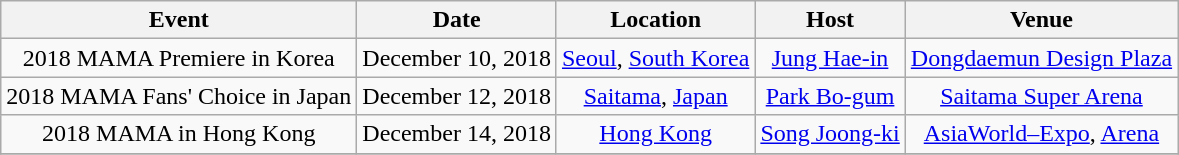<table class="wikitable" style="text-align:center;">
<tr>
<th>Event</th>
<th>Date</th>
<th>Location</th>
<th>Host</th>
<th>Venue</th>
</tr>
<tr>
<td>2018 MAMA Premiere in Korea</td>
<td>December 10, 2018</td>
<td> <a href='#'>Seoul</a>, <a href='#'>South Korea</a></td>
<td><a href='#'>Jung Hae-in</a></td>
<td><a href='#'>Dongdaemun Design Plaza</a></td>
</tr>
<tr>
<td>2018 MAMA Fans' Choice in Japan</td>
<td>December 12, 2018</td>
<td> <a href='#'>Saitama</a>, <a href='#'>Japan</a></td>
<td><a href='#'>Park Bo-gum</a></td>
<td><a href='#'>Saitama Super Arena</a></td>
</tr>
<tr>
<td>2018 MAMA in Hong Kong</td>
<td>December 14, 2018</td>
<td> <a href='#'>Hong Kong</a></td>
<td><a href='#'>Song Joong-ki</a></td>
<td><a href='#'>AsiaWorld–Expo</a>, <a href='#'>Arena</a></td>
</tr>
<tr>
</tr>
</table>
